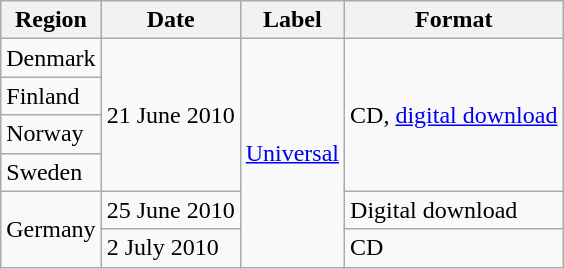<table class=wikitable>
<tr>
<th>Region</th>
<th>Date</th>
<th>Label</th>
<th>Format</th>
</tr>
<tr>
<td>Denmark</td>
<td rowspan="4">21 June 2010</td>
<td rowspan="6"><a href='#'>Universal</a></td>
<td rowspan="4">CD, <a href='#'>digital download</a></td>
</tr>
<tr>
<td>Finland</td>
</tr>
<tr>
<td>Norway</td>
</tr>
<tr>
<td>Sweden</td>
</tr>
<tr>
<td rowspan="2">Germany</td>
<td>25 June 2010</td>
<td>Digital download</td>
</tr>
<tr>
<td>2 July 2010</td>
<td>CD</td>
</tr>
</table>
